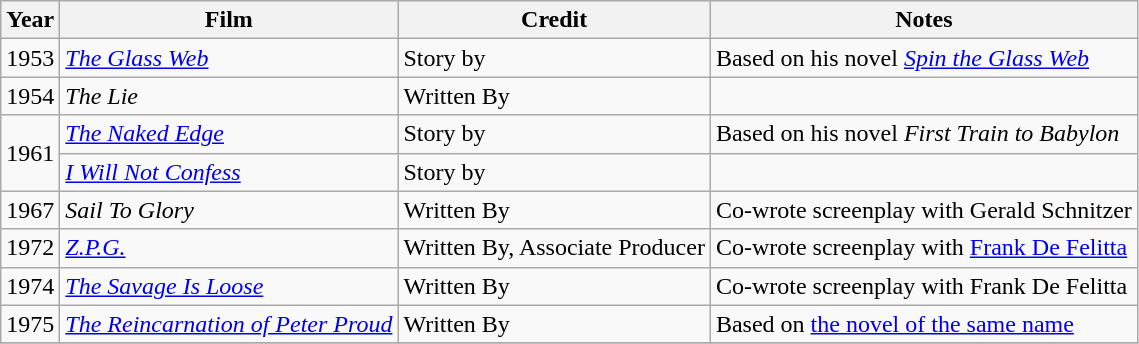<table class="wikitable">
<tr>
<th>Year</th>
<th>Film</th>
<th>Credit</th>
<th>Notes</th>
</tr>
<tr>
<td>1953</td>
<td><em><a href='#'>The Glass Web</a></em></td>
<td>Story by</td>
<td>Based on his novel <em><a href='#'>Spin the Glass Web</a></em></td>
</tr>
<tr>
<td>1954</td>
<td><em>The Lie</em></td>
<td>Written By</td>
<td></td>
</tr>
<tr>
<td rowspan=2>1961</td>
<td><em><a href='#'>The Naked Edge</a></em></td>
<td>Story by</td>
<td>Based on his novel <em>First Train to Babylon</em></td>
</tr>
<tr>
<td><em><a href='#'>I Will Not Confess</a></em></td>
<td>Story by</td>
<td></td>
</tr>
<tr>
<td>1967</td>
<td><em>Sail To Glory</em></td>
<td>Written By</td>
<td>Co-wrote screenplay with Gerald Schnitzer</td>
</tr>
<tr>
<td>1972</td>
<td><em><a href='#'>Z.P.G.</a></em></td>
<td>Written By, Associate Producer</td>
<td>Co-wrote screenplay with <a href='#'>Frank De Felitta</a></td>
</tr>
<tr>
<td>1974</td>
<td><em><a href='#'>The Savage Is Loose</a></em></td>
<td>Written By</td>
<td>Co-wrote screenplay with Frank De Felitta</td>
</tr>
<tr>
<td>1975</td>
<td><em><a href='#'>The Reincarnation of Peter Proud</a></em></td>
<td>Written By</td>
<td>Based on <a href='#'>the novel of the same name</a></td>
</tr>
<tr>
</tr>
</table>
